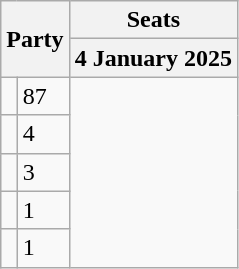<table class="wikitable">
<tr>
<th colspan="2" rowspan="2">Party</th>
<th colspan="3">Seats</th>
</tr>
<tr>
<th>4 January 2025</th>
</tr>
<tr>
<td></td>
<td>87</td>
</tr>
<tr>
<td></td>
<td>4</td>
</tr>
<tr>
<td></td>
<td>3</td>
</tr>
<tr>
<td></td>
<td>1</td>
</tr>
<tr>
<td></td>
<td>1</td>
</tr>
</table>
